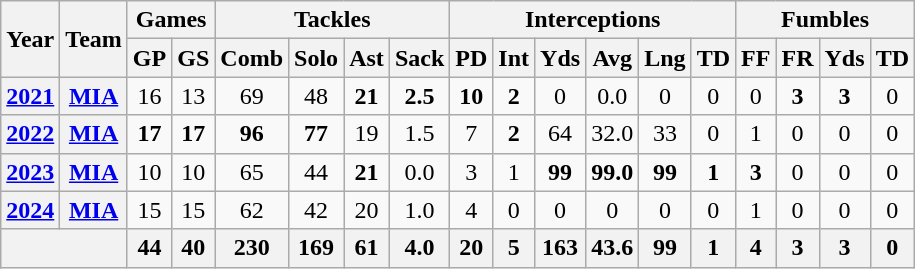<table class="wikitable" style="text-align: center;">
<tr>
<th rowspan="2">Year</th>
<th rowspan="2">Team</th>
<th colspan="2">Games</th>
<th colspan="4">Tackles</th>
<th colspan="6">Interceptions</th>
<th colspan="4">Fumbles</th>
</tr>
<tr>
<th>GP</th>
<th>GS</th>
<th>Comb</th>
<th>Solo</th>
<th>Ast</th>
<th>Sack</th>
<th>PD</th>
<th>Int</th>
<th>Yds</th>
<th>Avg</th>
<th>Lng</th>
<th>TD</th>
<th>FF</th>
<th>FR</th>
<th>Yds</th>
<th>TD</th>
</tr>
<tr>
<th><a href='#'>2021</a></th>
<th><a href='#'>MIA</a></th>
<td>16</td>
<td>13</td>
<td>69</td>
<td>48</td>
<td><strong> 21 </strong></td>
<td><strong>2.5</strong></td>
<td><strong>10</strong></td>
<td><strong>2</strong></td>
<td>0</td>
<td>0.0</td>
<td>0</td>
<td>0</td>
<td>0</td>
<td><strong>3</strong></td>
<td><strong>3</strong></td>
<td>0</td>
</tr>
<tr>
<th><a href='#'>2022</a></th>
<th><a href='#'>MIA</a></th>
<td><strong>17</strong></td>
<td><strong>17</strong></td>
<td><strong>96 </strong></td>
<td><strong>77</strong></td>
<td>19</td>
<td>1.5</td>
<td>7</td>
<td><strong>2</strong></td>
<td>64</td>
<td>32.0</td>
<td>33</td>
<td>0</td>
<td>1</td>
<td>0</td>
<td>0</td>
<td>0</td>
</tr>
<tr>
<th><a href='#'>2023</a></th>
<th><a href='#'>MIA</a></th>
<td>10</td>
<td>10</td>
<td>65</td>
<td>44</td>
<td><strong>21</strong></td>
<td>0.0</td>
<td>3</td>
<td>1</td>
<td><strong>99</strong></td>
<td><strong>99.0</strong></td>
<td><strong>99</strong></td>
<td><strong>1</strong></td>
<td><strong>3</strong></td>
<td>0</td>
<td>0</td>
<td>0</td>
</tr>
<tr>
<th><a href='#'>2024</a></th>
<th><a href='#'>MIA</a></th>
<td>15</td>
<td>15</td>
<td>62</td>
<td>42</td>
<td>20</td>
<td>1.0</td>
<td>4</td>
<td>0</td>
<td>0</td>
<td>0</td>
<td>0</td>
<td>0</td>
<td>1</td>
<td>0</td>
<td>0</td>
<td>0</td>
</tr>
<tr>
<th colspan="2"></th>
<th>44</th>
<th>40</th>
<th>230</th>
<th>169</th>
<th>61</th>
<th>4.0</th>
<th>20</th>
<th>5</th>
<th>163</th>
<th>43.6</th>
<th>99</th>
<th>1</th>
<th>4</th>
<th>3</th>
<th>3</th>
<th>0</th>
</tr>
</table>
